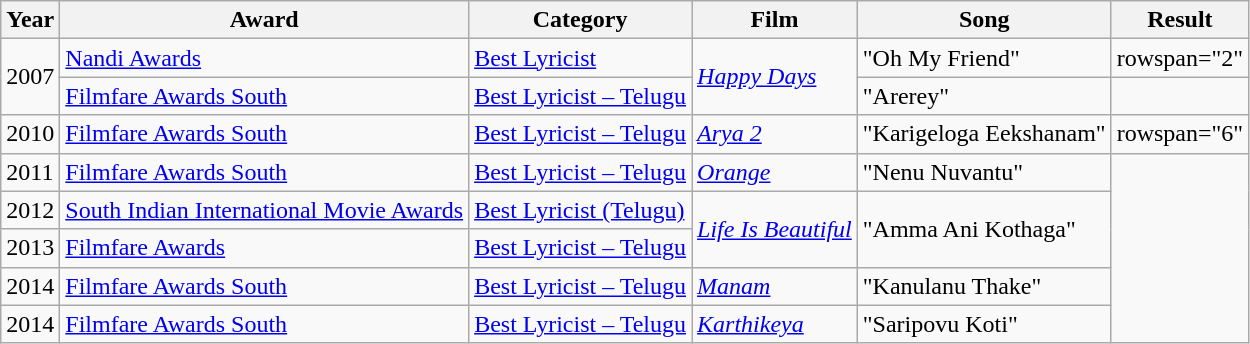<table class="wikitable">
<tr>
<th>Year</th>
<th>Award</th>
<th>Category</th>
<th>Film</th>
<th>Song</th>
<th>Result</th>
</tr>
<tr>
<td rowspan="2">2007</td>
<td><a href='#'>Nandi Awards</a></td>
<td><a href='#'>Best Lyricist</a></td>
<td rowspan="2"><em><a href='#'>Happy Days</a></em></td>
<td>"Oh My Friend"</td>
<td>rowspan="2" </td>
</tr>
<tr>
<td><a href='#'>Filmfare Awards South</a></td>
<td><a href='#'>Best Lyricist – Telugu</a></td>
<td>"Arerey"</td>
</tr>
<tr>
<td>2010</td>
<td><a href='#'>Filmfare Awards South</a></td>
<td><a href='#'>Best Lyricist – Telugu</a></td>
<td><em><a href='#'>Arya 2</a></em></td>
<td>"Karigeloga Eekshanam"</td>
<td>rowspan="6" </td>
</tr>
<tr>
<td>2011</td>
<td><a href='#'>Filmfare Awards South</a></td>
<td><a href='#'>Best Lyricist – Telugu</a></td>
<td><a href='#'><em>Orange</em></a></td>
<td>"Nenu Nuvantu"</td>
</tr>
<tr>
<td>2012</td>
<td><a href='#'>South Indian International Movie Awards</a></td>
<td><a href='#'>Best Lyricist (Telugu)</a></td>
<td rowspan="2"><em><a href='#'>Life Is Beautiful</a></em></td>
<td rowspan="2">"Amma Ani Kothaga"</td>
</tr>
<tr>
<td>2013</td>
<td><a href='#'>Filmfare Awards</a></td>
<td><a href='#'>Best Lyricist – Telugu</a></td>
</tr>
<tr>
<td>2014</td>
<td><a href='#'>Filmfare Awards South</a></td>
<td><a href='#'>Best Lyricist – Telugu</a></td>
<td><em><a href='#'>Manam</a></em></td>
<td>"Kanulanu Thake"</td>
</tr>
<tr>
<td>2014</td>
<td><a href='#'>Filmfare Awards South</a></td>
<td><a href='#'>Best Lyricist – Telugu</a></td>
<td><em><a href='#'>Karthikeya</a></em></td>
<td>"Saripovu Koti"</td>
</tr>
</table>
